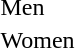<table>
<tr>
<td>Men</td>
<td></td>
<td></td>
<td></td>
</tr>
<tr>
<td>Women</td>
<td></td>
<td></td>
<td></td>
</tr>
</table>
